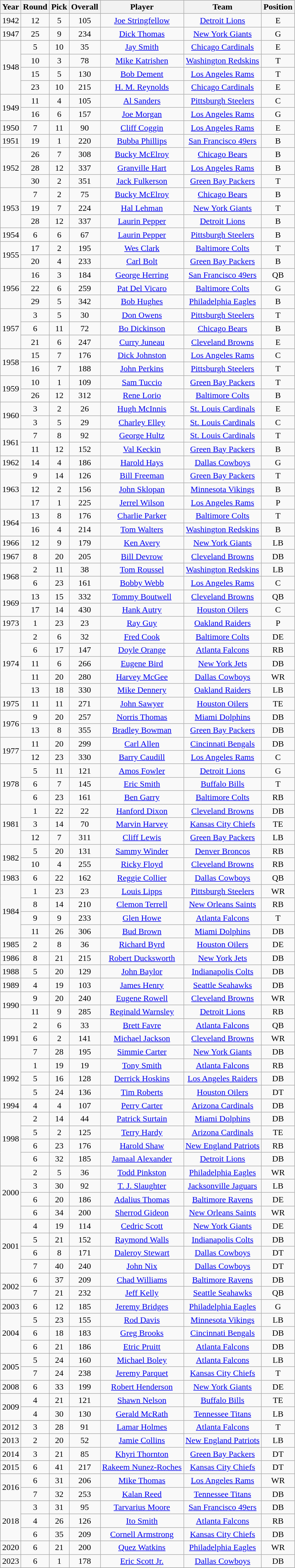<table class="wikitable sortable" style="text-align: center;">
<tr>
<th>Year</th>
<th>Round</th>
<th>Pick</th>
<th>Overall</th>
<th>Player</th>
<th>Team</th>
<th>Position</th>
</tr>
<tr>
<td>1942</td>
<td>12</td>
<td>5</td>
<td>105</td>
<td><a href='#'>Joe Stringfellow</a></td>
<td><a href='#'>Detroit Lions</a></td>
<td>E</td>
</tr>
<tr>
<td>1947</td>
<td>25</td>
<td>9</td>
<td>234</td>
<td><a href='#'>Dick Thomas</a></td>
<td><a href='#'>New York Giants</a></td>
<td>G</td>
</tr>
<tr>
<td rowspan="4">1948</td>
<td>5</td>
<td>10</td>
<td>35</td>
<td><a href='#'>Jay Smith</a></td>
<td><a href='#'>Chicago Cardinals</a></td>
<td>E</td>
</tr>
<tr>
<td>10</td>
<td>3</td>
<td>78</td>
<td><a href='#'>Mike Katrishen</a></td>
<td><a href='#'>Washington Redskins</a></td>
<td>T</td>
</tr>
<tr>
<td>15</td>
<td>5</td>
<td>130</td>
<td><a href='#'>Bob Dement</a></td>
<td><a href='#'>Los Angeles Rams</a></td>
<td>T</td>
</tr>
<tr>
<td>23</td>
<td>10</td>
<td>215</td>
<td><a href='#'>H. M. Reynolds</a></td>
<td><a href='#'>Chicago Cardinals</a></td>
<td>E</td>
</tr>
<tr>
<td rowspan="2">1949</td>
<td>11</td>
<td>4</td>
<td>105</td>
<td><a href='#'>Al Sanders</a></td>
<td><a href='#'>Pittsburgh Steelers</a></td>
<td>C</td>
</tr>
<tr>
<td>16</td>
<td>6</td>
<td>157</td>
<td><a href='#'>Joe Morgan</a></td>
<td><a href='#'>Los Angeles Rams</a></td>
<td>G</td>
</tr>
<tr>
<td>1950</td>
<td>7</td>
<td>11</td>
<td>90</td>
<td><a href='#'>Cliff Coggin</a></td>
<td><a href='#'>Los Angeles Rams</a></td>
<td>E</td>
</tr>
<tr>
<td>1951</td>
<td>19</td>
<td>1</td>
<td>220</td>
<td><a href='#'>Bubba Phillips</a></td>
<td><a href='#'>San Francisco 49ers</a></td>
<td>B</td>
</tr>
<tr>
<td rowspan="3">1952</td>
<td>26</td>
<td>7</td>
<td>308</td>
<td><a href='#'>Bucky McElroy</a></td>
<td><a href='#'>Chicago Bears</a></td>
<td>B</td>
</tr>
<tr>
<td>28</td>
<td>12</td>
<td>337</td>
<td><a href='#'>Granville Hart</a></td>
<td><a href='#'>Los Angeles Rams</a></td>
<td>B</td>
</tr>
<tr>
<td>30</td>
<td>2</td>
<td>351</td>
<td><a href='#'>Jack Fulkerson</a></td>
<td><a href='#'>Green Bay Packers</a></td>
<td>T</td>
</tr>
<tr>
<td rowspan="3">1953</td>
<td>7</td>
<td>2</td>
<td>75</td>
<td><a href='#'>Bucky McElroy</a></td>
<td><a href='#'>Chicago Bears</a></td>
<td>B</td>
</tr>
<tr>
<td>19</td>
<td>7</td>
<td>224</td>
<td><a href='#'>Hal Lehman</a></td>
<td><a href='#'>New York Giants</a></td>
<td>T</td>
</tr>
<tr>
<td>28</td>
<td>12</td>
<td>337</td>
<td><a href='#'>Laurin Pepper</a></td>
<td><a href='#'>Detroit Lions</a></td>
<td>B</td>
</tr>
<tr>
<td>1954</td>
<td>6</td>
<td>6</td>
<td>67</td>
<td><a href='#'>Laurin Pepper</a></td>
<td><a href='#'>Pittsburgh Steelers</a></td>
<td>B</td>
</tr>
<tr>
<td rowspan="2">1955</td>
<td>17</td>
<td>2</td>
<td>195</td>
<td><a href='#'>Wes Clark</a></td>
<td><a href='#'>Baltimore Colts</a></td>
<td>T</td>
</tr>
<tr>
<td>20</td>
<td>4</td>
<td>233</td>
<td><a href='#'>Carl Bolt</a></td>
<td><a href='#'>Green Bay Packers</a></td>
<td>B</td>
</tr>
<tr>
<td rowspan="3">1956</td>
<td>16</td>
<td>3</td>
<td>184</td>
<td><a href='#'>George Herring</a></td>
<td><a href='#'>San Francisco 49ers</a></td>
<td>QB</td>
</tr>
<tr>
<td>22</td>
<td>6</td>
<td>259</td>
<td><a href='#'>Pat Del Vicaro</a></td>
<td><a href='#'>Baltimore Colts</a></td>
<td>G</td>
</tr>
<tr>
<td>29</td>
<td>5</td>
<td>342</td>
<td><a href='#'>Bob Hughes</a></td>
<td><a href='#'>Philadelphia Eagles</a></td>
<td>B</td>
</tr>
<tr>
<td rowspan="3">1957</td>
<td>3</td>
<td>5</td>
<td>30</td>
<td><a href='#'>Don Owens</a></td>
<td><a href='#'>Pittsburgh Steelers</a></td>
<td>T</td>
</tr>
<tr>
<td>6</td>
<td>11</td>
<td>72</td>
<td><a href='#'>Bo Dickinson</a></td>
<td><a href='#'>Chicago Bears</a></td>
<td>B</td>
</tr>
<tr>
<td>21</td>
<td>6</td>
<td>247</td>
<td><a href='#'>Curry Juneau</a></td>
<td><a href='#'>Cleveland Browns</a></td>
<td>E</td>
</tr>
<tr>
<td rowspan="2">1958</td>
<td>15</td>
<td>7</td>
<td>176</td>
<td><a href='#'>Dick Johnston</a></td>
<td><a href='#'>Los Angeles Rams</a></td>
<td>C</td>
</tr>
<tr>
<td>16</td>
<td>7</td>
<td>188</td>
<td><a href='#'>John Perkins</a></td>
<td><a href='#'>Pittsburgh Steelers</a></td>
<td>T</td>
</tr>
<tr>
<td rowspan="2">1959</td>
<td>10</td>
<td>1</td>
<td>109</td>
<td><a href='#'>Sam Tuccio</a></td>
<td><a href='#'>Green Bay Packers</a></td>
<td>T</td>
</tr>
<tr>
<td>26</td>
<td>12</td>
<td>312</td>
<td><a href='#'>Rene Lorio</a></td>
<td><a href='#'>Baltimore Colts</a></td>
<td>B</td>
</tr>
<tr>
<td rowspan="2">1960</td>
<td>3</td>
<td>2</td>
<td>26</td>
<td><a href='#'>Hugh McInnis</a></td>
<td><a href='#'>St. Louis Cardinals</a></td>
<td>E</td>
</tr>
<tr>
<td>3</td>
<td>5</td>
<td>29</td>
<td><a href='#'>Charley Elley</a></td>
<td><a href='#'>St. Louis Cardinals</a></td>
<td>C</td>
</tr>
<tr>
<td rowspan="2">1961</td>
<td>7</td>
<td>8</td>
<td>92</td>
<td><a href='#'>George Hultz</a></td>
<td><a href='#'>St. Louis Cardinals</a></td>
<td>T</td>
</tr>
<tr>
<td>11</td>
<td>12</td>
<td>152</td>
<td><a href='#'>Val Keckin</a></td>
<td><a href='#'>Green Bay Packers</a></td>
<td>B</td>
</tr>
<tr>
<td>1962</td>
<td>14</td>
<td>4</td>
<td>186</td>
<td><a href='#'>Harold Hays</a></td>
<td><a href='#'>Dallas Cowboys</a></td>
<td>G</td>
</tr>
<tr>
<td rowspan="3">1963</td>
<td>9</td>
<td>14</td>
<td>126</td>
<td><a href='#'>Bill Freeman</a></td>
<td><a href='#'>Green Bay Packers</a></td>
<td>T</td>
</tr>
<tr>
<td>12</td>
<td>2</td>
<td>156</td>
<td><a href='#'>John Sklopan</a></td>
<td><a href='#'>Minnesota Vikings</a></td>
<td>B</td>
</tr>
<tr>
<td>17</td>
<td>1</td>
<td>225</td>
<td><a href='#'>Jerrel Wilson</a></td>
<td><a href='#'>Los Angeles Rams</a></td>
<td>P</td>
</tr>
<tr>
<td rowspan="2">1964</td>
<td>13</td>
<td>8</td>
<td>176</td>
<td><a href='#'>Charlie Parker</a></td>
<td><a href='#'>Baltimore Colts</a></td>
<td>T</td>
</tr>
<tr>
<td>16</td>
<td>4</td>
<td>214</td>
<td><a href='#'>Tom Walters</a></td>
<td><a href='#'>Washington Redskins</a></td>
<td>B</td>
</tr>
<tr>
<td>1966</td>
<td>12</td>
<td>9</td>
<td>179</td>
<td><a href='#'>Ken Avery</a></td>
<td><a href='#'>New York Giants</a></td>
<td>LB</td>
</tr>
<tr>
<td>1967</td>
<td>8</td>
<td>20</td>
<td>205</td>
<td><a href='#'>Bill Devrow</a></td>
<td><a href='#'>Cleveland Browns</a></td>
<td>DB</td>
</tr>
<tr>
<td rowspan="2">1968</td>
<td>2</td>
<td>11</td>
<td>38</td>
<td><a href='#'>Tom Roussel</a></td>
<td><a href='#'>Washington Redskins</a></td>
<td>LB</td>
</tr>
<tr>
<td>6</td>
<td>23</td>
<td>161</td>
<td><a href='#'>Bobby Webb</a></td>
<td><a href='#'>Los Angeles Rams</a></td>
<td>C</td>
</tr>
<tr>
<td rowspan="2">1969</td>
<td>13</td>
<td>15</td>
<td>332</td>
<td><a href='#'>Tommy Boutwell</a></td>
<td><a href='#'>Cleveland Browns</a></td>
<td>QB</td>
</tr>
<tr>
<td>17</td>
<td>14</td>
<td>430</td>
<td><a href='#'>Hank Autry</a></td>
<td><a href='#'>Houston Oilers</a></td>
<td>C</td>
</tr>
<tr>
<td>1973</td>
<td>1</td>
<td>23</td>
<td>23</td>
<td><a href='#'>Ray Guy</a></td>
<td><a href='#'>Oakland Raiders</a></td>
<td>P</td>
</tr>
<tr>
<td rowspan="5">1974</td>
<td>2</td>
<td>6</td>
<td>32</td>
<td><a href='#'>Fred Cook</a></td>
<td><a href='#'>Baltimore Colts</a></td>
<td>DE</td>
</tr>
<tr>
<td>6</td>
<td>17</td>
<td>147</td>
<td><a href='#'>Doyle Orange</a></td>
<td><a href='#'>Atlanta Falcons</a></td>
<td>RB</td>
</tr>
<tr>
<td>11</td>
<td>6</td>
<td>266</td>
<td><a href='#'>Eugene Bird</a></td>
<td><a href='#'>New York Jets</a></td>
<td>DB</td>
</tr>
<tr>
<td>11</td>
<td>20</td>
<td>280</td>
<td><a href='#'>Harvey McGee</a></td>
<td><a href='#'>Dallas Cowboys</a></td>
<td>WR</td>
</tr>
<tr>
<td>13</td>
<td>18</td>
<td>330</td>
<td><a href='#'>Mike Dennery</a></td>
<td><a href='#'>Oakland Raiders</a></td>
<td>LB</td>
</tr>
<tr>
<td>1975</td>
<td>11</td>
<td>11</td>
<td>271</td>
<td><a href='#'>John Sawyer</a></td>
<td><a href='#'>Houston Oilers</a></td>
<td>TE</td>
</tr>
<tr>
<td rowspan="2">1976</td>
<td>9</td>
<td>20</td>
<td>257</td>
<td><a href='#'>Norris Thomas</a></td>
<td><a href='#'>Miami Dolphins</a></td>
<td>DB</td>
</tr>
<tr>
<td>13</td>
<td>8</td>
<td>355</td>
<td><a href='#'>Bradley Bowman</a></td>
<td><a href='#'>Green Bay Packers</a></td>
<td>DB</td>
</tr>
<tr>
<td rowspan="2">1977</td>
<td>11</td>
<td>20</td>
<td>299</td>
<td><a href='#'>Carl Allen</a></td>
<td><a href='#'>Cincinnati Bengals</a></td>
<td>DB</td>
</tr>
<tr>
<td>12</td>
<td>23</td>
<td>330</td>
<td><a href='#'>Barry Caudill</a></td>
<td><a href='#'>Los Angeles Rams</a></td>
<td>C</td>
</tr>
<tr>
<td rowspan="3">1978</td>
<td>5</td>
<td>11</td>
<td>121</td>
<td><a href='#'>Amos Fowler</a></td>
<td><a href='#'>Detroit Lions</a></td>
<td>G</td>
</tr>
<tr>
<td>6</td>
<td>7</td>
<td>145</td>
<td><a href='#'>Eric Smith</a></td>
<td><a href='#'>Buffalo Bills</a></td>
<td>T</td>
</tr>
<tr>
<td>6</td>
<td>23</td>
<td>161</td>
<td><a href='#'>Ben Garry</a></td>
<td><a href='#'>Baltimore Colts</a></td>
<td>RB</td>
</tr>
<tr>
<td rowspan="3">1981</td>
<td>1</td>
<td>22</td>
<td>22</td>
<td><a href='#'>Hanford Dixon</a></td>
<td><a href='#'>Cleveland Browns</a></td>
<td>DB</td>
</tr>
<tr>
<td>3</td>
<td>14</td>
<td>70</td>
<td><a href='#'>Marvin Harvey</a></td>
<td><a href='#'>Kansas City Chiefs</a></td>
<td>TE</td>
</tr>
<tr>
<td>12</td>
<td>7</td>
<td>311</td>
<td><a href='#'>Cliff Lewis</a></td>
<td><a href='#'>Green Bay Packers</a></td>
<td>LB</td>
</tr>
<tr>
<td rowspan="2">1982</td>
<td>5</td>
<td>20</td>
<td>131</td>
<td><a href='#'>Sammy Winder</a></td>
<td><a href='#'>Denver Broncos</a></td>
<td>RB</td>
</tr>
<tr>
<td>10</td>
<td>4</td>
<td>255</td>
<td><a href='#'>Ricky Floyd</a></td>
<td><a href='#'>Cleveland Browns</a></td>
<td>RB</td>
</tr>
<tr>
<td>1983</td>
<td>6</td>
<td>22</td>
<td>162</td>
<td><a href='#'>Reggie Collier</a></td>
<td><a href='#'>Dallas Cowboys</a></td>
<td>QB</td>
</tr>
<tr>
<td rowspan="4">1984</td>
<td>1</td>
<td>23</td>
<td>23</td>
<td><a href='#'>Louis Lipps</a></td>
<td><a href='#'>Pittsburgh Steelers</a></td>
<td>WR</td>
</tr>
<tr>
<td>8</td>
<td>14</td>
<td>210</td>
<td><a href='#'>Clemon Terrell</a></td>
<td><a href='#'>New Orleans Saints</a></td>
<td>RB</td>
</tr>
<tr>
<td>9</td>
<td>9</td>
<td>233</td>
<td><a href='#'>Glen Howe</a></td>
<td><a href='#'>Atlanta Falcons</a></td>
<td>T</td>
</tr>
<tr>
<td>11</td>
<td>26</td>
<td>306</td>
<td><a href='#'>Bud Brown</a></td>
<td><a href='#'>Miami Dolphins</a></td>
<td>DB</td>
</tr>
<tr>
<td>1985</td>
<td>2</td>
<td>8</td>
<td>36</td>
<td><a href='#'>Richard Byrd</a></td>
<td><a href='#'>Houston Oilers</a></td>
<td>DE</td>
</tr>
<tr>
<td>1986</td>
<td>8</td>
<td>21</td>
<td>215</td>
<td><a href='#'>Robert Ducksworth</a></td>
<td><a href='#'>New York Jets</a></td>
<td>DB</td>
</tr>
<tr>
<td>1988</td>
<td>5</td>
<td>20</td>
<td>129</td>
<td><a href='#'>John Baylor</a></td>
<td><a href='#'>Indianapolis Colts</a></td>
<td>DB</td>
</tr>
<tr>
<td>1989</td>
<td>4</td>
<td>19</td>
<td>103</td>
<td><a href='#'>James Henry</a></td>
<td><a href='#'>Seattle Seahawks</a></td>
<td>DB</td>
</tr>
<tr>
<td rowspan="2">1990</td>
<td>9</td>
<td>20</td>
<td>240</td>
<td><a href='#'>Eugene Rowell</a></td>
<td><a href='#'>Cleveland Browns</a></td>
<td>WR</td>
</tr>
<tr>
<td>11</td>
<td>9</td>
<td>285</td>
<td><a href='#'>Reginald Warnsley</a></td>
<td><a href='#'>Detroit Lions</a></td>
<td>RB</td>
</tr>
<tr>
<td rowspan="3">1991</td>
<td>2</td>
<td>6</td>
<td>33</td>
<td><a href='#'>Brett Favre</a></td>
<td><a href='#'>Atlanta Falcons</a></td>
<td>QB</td>
</tr>
<tr>
<td>6</td>
<td>2</td>
<td>141</td>
<td><a href='#'>Michael Jackson</a></td>
<td><a href='#'>Cleveland Browns</a></td>
<td>WR</td>
</tr>
<tr>
<td>7</td>
<td>28</td>
<td>195</td>
<td><a href='#'>Simmie Carter</a></td>
<td><a href='#'>New York Giants</a></td>
<td>DB</td>
</tr>
<tr>
<td rowspan="3">1992</td>
<td>1</td>
<td>19</td>
<td>19</td>
<td><a href='#'>Tony Smith</a></td>
<td><a href='#'>Atlanta Falcons</a></td>
<td>RB</td>
</tr>
<tr>
<td>5</td>
<td>16</td>
<td>128</td>
<td><a href='#'>Derrick Hoskins</a></td>
<td><a href='#'>Los Angeles Raiders</a></td>
<td>DB</td>
</tr>
<tr>
<td>5</td>
<td>24</td>
<td>136</td>
<td><a href='#'>Tim Roberts</a></td>
<td><a href='#'>Houston Oilers</a></td>
<td>DT</td>
</tr>
<tr>
<td>1994</td>
<td>4</td>
<td>4</td>
<td>107</td>
<td><a href='#'>Perry Carter</a></td>
<td><a href='#'>Arizona Cardinals</a></td>
<td>DB</td>
</tr>
<tr>
<td rowspan="4">1998</td>
<td>2</td>
<td>14</td>
<td>44</td>
<td><a href='#'>Patrick Surtain</a></td>
<td><a href='#'>Miami Dolphins</a></td>
<td>DB</td>
</tr>
<tr>
<td>5</td>
<td>2</td>
<td>125</td>
<td><a href='#'>Terry Hardy</a></td>
<td><a href='#'>Arizona Cardinals</a></td>
<td>TE</td>
</tr>
<tr>
<td>6</td>
<td>23</td>
<td>176</td>
<td><a href='#'>Harold Shaw</a></td>
<td><a href='#'>New England Patriots</a></td>
<td>RB</td>
</tr>
<tr>
<td>6</td>
<td>32</td>
<td>185</td>
<td><a href='#'>Jamaal Alexander</a></td>
<td><a href='#'>Detroit Lions</a></td>
<td>DB</td>
</tr>
<tr>
<td rowspan="4">2000</td>
<td>2</td>
<td>5</td>
<td>36</td>
<td><a href='#'>Todd Pinkston</a></td>
<td><a href='#'>Philadelphia Eagles</a></td>
<td>WR</td>
</tr>
<tr>
<td>3</td>
<td>30</td>
<td>92</td>
<td><a href='#'>T. J. Slaughter</a></td>
<td><a href='#'>Jacksonville Jaguars</a></td>
<td>LB</td>
</tr>
<tr>
<td>6</td>
<td>20</td>
<td>186</td>
<td><a href='#'>Adalius Thomas</a></td>
<td><a href='#'>Baltimore Ravens</a></td>
<td>DE</td>
</tr>
<tr>
<td>6</td>
<td>34</td>
<td>200</td>
<td><a href='#'>Sherrod Gideon</a></td>
<td><a href='#'>New Orleans Saints</a></td>
<td>WR</td>
</tr>
<tr>
<td rowspan="4">2001</td>
<td>4</td>
<td>19</td>
<td>114</td>
<td><a href='#'>Cedric Scott</a></td>
<td><a href='#'>New York Giants</a></td>
<td>DE</td>
</tr>
<tr>
<td>5</td>
<td>21</td>
<td>152</td>
<td><a href='#'>Raymond Walls</a></td>
<td><a href='#'>Indianapolis Colts</a></td>
<td>DB</td>
</tr>
<tr>
<td>6</td>
<td>8</td>
<td>171</td>
<td><a href='#'>Daleroy Stewart</a></td>
<td><a href='#'>Dallas Cowboys</a></td>
<td>DT</td>
</tr>
<tr>
<td>7</td>
<td>40</td>
<td>240</td>
<td><a href='#'>John Nix</a></td>
<td><a href='#'>Dallas Cowboys</a></td>
<td>DT</td>
</tr>
<tr>
<td rowspan="2">2002</td>
<td>6</td>
<td>37</td>
<td>209</td>
<td><a href='#'>Chad Williams</a></td>
<td><a href='#'>Baltimore Ravens</a></td>
<td>DB</td>
</tr>
<tr>
<td>7</td>
<td>21</td>
<td>232</td>
<td><a href='#'>Jeff Kelly</a></td>
<td><a href='#'>Seattle Seahawks</a></td>
<td>QB</td>
</tr>
<tr>
<td>2003</td>
<td>6</td>
<td>12</td>
<td>185</td>
<td><a href='#'>Jeremy Bridges</a></td>
<td><a href='#'>Philadelphia Eagles</a></td>
<td>G</td>
</tr>
<tr>
<td rowspan="3">2004</td>
<td>5</td>
<td>23</td>
<td>155</td>
<td><a href='#'>Rod Davis</a></td>
<td><a href='#'>Minnesota Vikings</a></td>
<td>LB</td>
</tr>
<tr>
<td>6</td>
<td>18</td>
<td>183</td>
<td><a href='#'>Greg Brooks</a></td>
<td><a href='#'>Cincinnati Bengals</a></td>
<td>DB</td>
</tr>
<tr>
<td>6</td>
<td>21</td>
<td>186</td>
<td><a href='#'>Etric Pruitt</a></td>
<td><a href='#'>Atlanta Falcons</a></td>
<td>DB</td>
</tr>
<tr>
<td rowspan="2">2005</td>
<td>5</td>
<td>24</td>
<td>160</td>
<td><a href='#'>Michael Boley</a></td>
<td><a href='#'>Atlanta Falcons</a></td>
<td>LB</td>
</tr>
<tr>
<td>7</td>
<td>24</td>
<td>238</td>
<td><a href='#'>Jeremy Parquet</a></td>
<td><a href='#'>Kansas City Chiefs</a></td>
<td>T</td>
</tr>
<tr>
<td>2008</td>
<td>6</td>
<td>33</td>
<td>199</td>
<td><a href='#'>Robert Henderson</a></td>
<td><a href='#'>New York Giants</a></td>
<td>DE</td>
</tr>
<tr>
<td rowspan="2">2009</td>
<td>4</td>
<td>21</td>
<td>121</td>
<td><a href='#'>Shawn Nelson</a></td>
<td><a href='#'>Buffalo Bills</a></td>
<td>TE</td>
</tr>
<tr>
<td>4</td>
<td>30</td>
<td>130</td>
<td><a href='#'>Gerald McRath</a></td>
<td><a href='#'>Tennessee Titans</a></td>
<td>LB</td>
</tr>
<tr>
<td>2012</td>
<td>3</td>
<td>28</td>
<td>91</td>
<td><a href='#'>Lamar Holmes</a></td>
<td><a href='#'>Atlanta Falcons</a></td>
<td>T</td>
</tr>
<tr>
<td>2013</td>
<td>2</td>
<td>20</td>
<td>52</td>
<td><a href='#'>Jamie Collins</a></td>
<td><a href='#'>New England Patriots</a></td>
<td>LB</td>
</tr>
<tr>
<td>2014</td>
<td>3</td>
<td>21</td>
<td>85</td>
<td><a href='#'>Khyri Thornton</a></td>
<td><a href='#'>Green Bay Packers</a></td>
<td>DT</td>
</tr>
<tr>
<td>2015</td>
<td>6</td>
<td>41</td>
<td>217</td>
<td><a href='#'>Rakeem Nunez-Roches</a></td>
<td><a href='#'>Kansas City Chiefs</a></td>
<td>DT</td>
</tr>
<tr>
<td rowspan="2">2016</td>
<td>6</td>
<td>31</td>
<td>206</td>
<td><a href='#'>Mike Thomas</a></td>
<td><a href='#'>Los Angeles Rams</a></td>
<td>WR</td>
</tr>
<tr>
<td>7</td>
<td>32</td>
<td>253</td>
<td><a href='#'>Kalan Reed</a></td>
<td><a href='#'>Tennessee Titans</a></td>
<td>DB</td>
</tr>
<tr>
<td rowspan="3">2018</td>
<td>3</td>
<td>31</td>
<td>95</td>
<td><a href='#'>Tarvarius Moore</a></td>
<td><a href='#'>San Francisco 49ers</a></td>
<td>DB</td>
</tr>
<tr>
<td>4</td>
<td>26</td>
<td>126</td>
<td><a href='#'>Ito Smith</a></td>
<td><a href='#'>Atlanta Falcons</a></td>
<td>RB</td>
</tr>
<tr>
<td>6</td>
<td>35</td>
<td>209</td>
<td><a href='#'>Cornell Armstrong</a></td>
<td><a href='#'>Kansas City Chiefs</a></td>
<td>DB</td>
</tr>
<tr>
<td>2020</td>
<td>6</td>
<td>21</td>
<td>200</td>
<td><a href='#'>Quez Watkins</a></td>
<td><a href='#'>Philadelphia Eagles</a></td>
<td>WR</td>
</tr>
<tr>
<td>2023</td>
<td>6</td>
<td>1</td>
<td>178</td>
<td><a href='#'>Eric Scott Jr.</a></td>
<td><a href='#'>Dallas Cowboys</a></td>
<td>DB</td>
</tr>
<tr>
</tr>
</table>
